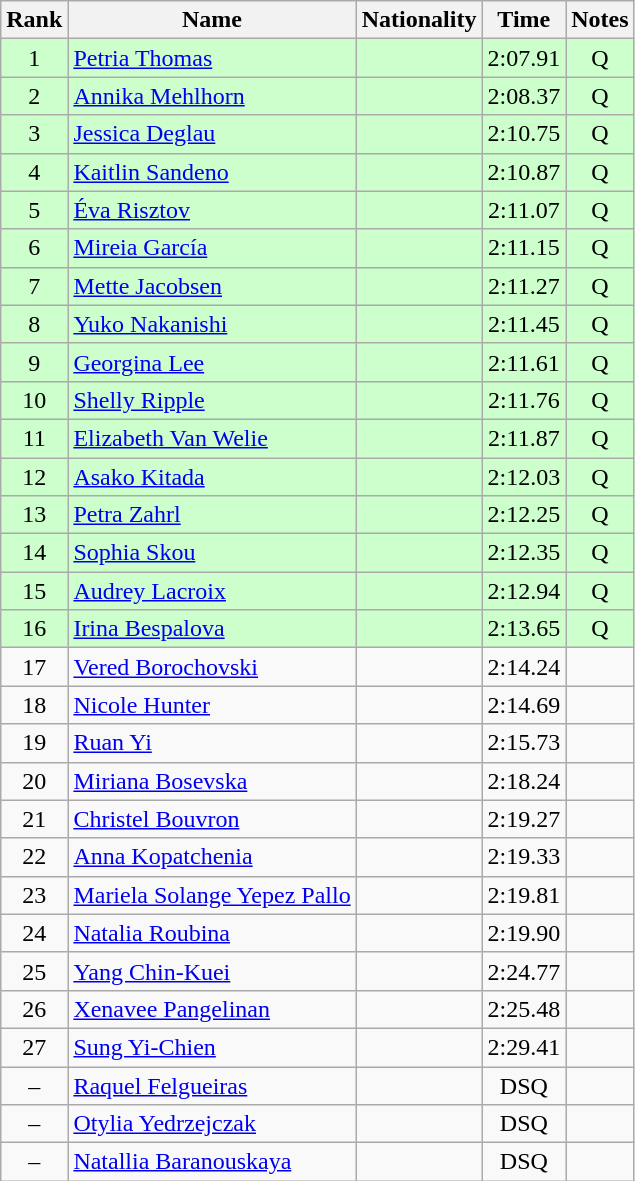<table class="wikitable sortable" style="text-align:center">
<tr>
<th>Rank</th>
<th>Name</th>
<th>Nationality</th>
<th>Time</th>
<th>Notes</th>
</tr>
<tr bgcolor=ccffcc>
<td>1</td>
<td align=left><a href='#'>Petria Thomas</a></td>
<td align=left></td>
<td>2:07.91</td>
<td>Q</td>
</tr>
<tr bgcolor=ccffcc>
<td>2</td>
<td align=left><a href='#'>Annika Mehlhorn</a></td>
<td align=left></td>
<td>2:08.37</td>
<td>Q</td>
</tr>
<tr bgcolor=ccffcc>
<td>3</td>
<td align=left><a href='#'>Jessica Deglau</a></td>
<td align=left></td>
<td>2:10.75</td>
<td>Q</td>
</tr>
<tr bgcolor=ccffcc>
<td>4</td>
<td align=left><a href='#'>Kaitlin Sandeno</a></td>
<td align=left></td>
<td>2:10.87</td>
<td>Q</td>
</tr>
<tr bgcolor=ccffcc>
<td>5</td>
<td align=left><a href='#'>Éva Risztov</a></td>
<td align=left></td>
<td>2:11.07</td>
<td>Q</td>
</tr>
<tr bgcolor=ccffcc>
<td>6</td>
<td align=left><a href='#'>Mireia García</a></td>
<td align=left></td>
<td>2:11.15</td>
<td>Q</td>
</tr>
<tr bgcolor=ccffcc>
<td>7</td>
<td align=left><a href='#'>Mette Jacobsen</a></td>
<td align=left></td>
<td>2:11.27</td>
<td>Q</td>
</tr>
<tr bgcolor=ccffcc>
<td>8</td>
<td align=left><a href='#'>Yuko Nakanishi</a></td>
<td align=left></td>
<td>2:11.45</td>
<td>Q</td>
</tr>
<tr bgcolor=ccffcc>
<td>9</td>
<td align=left><a href='#'>Georgina Lee</a></td>
<td align=left></td>
<td>2:11.61</td>
<td>Q</td>
</tr>
<tr bgcolor=ccffcc>
<td>10</td>
<td align=left><a href='#'>Shelly Ripple</a></td>
<td align=left></td>
<td>2:11.76</td>
<td>Q</td>
</tr>
<tr bgcolor=ccffcc>
<td>11</td>
<td align=left><a href='#'>Elizabeth Van Welie</a></td>
<td align=left></td>
<td>2:11.87</td>
<td>Q</td>
</tr>
<tr bgcolor=ccffcc>
<td>12</td>
<td align=left><a href='#'>Asako Kitada</a></td>
<td align=left></td>
<td>2:12.03</td>
<td>Q</td>
</tr>
<tr bgcolor=ccffcc>
<td>13</td>
<td align=left><a href='#'>Petra Zahrl</a></td>
<td align=left></td>
<td>2:12.25</td>
<td>Q</td>
</tr>
<tr bgcolor=ccffcc>
<td>14</td>
<td align=left><a href='#'>Sophia Skou</a></td>
<td align=left></td>
<td>2:12.35</td>
<td>Q</td>
</tr>
<tr bgcolor=ccffcc>
<td>15</td>
<td align=left><a href='#'>Audrey Lacroix</a></td>
<td align=left></td>
<td>2:12.94</td>
<td>Q</td>
</tr>
<tr bgcolor=ccffcc>
<td>16</td>
<td align=left><a href='#'>Irina Bespalova</a></td>
<td align=left></td>
<td>2:13.65</td>
<td>Q</td>
</tr>
<tr>
<td>17</td>
<td align=left><a href='#'>Vered Borochovski</a></td>
<td align=left></td>
<td>2:14.24</td>
<td></td>
</tr>
<tr>
<td>18</td>
<td align=left><a href='#'>Nicole Hunter</a></td>
<td align=left></td>
<td>2:14.69</td>
<td></td>
</tr>
<tr>
<td>19</td>
<td align=left><a href='#'>Ruan Yi</a></td>
<td align=left></td>
<td>2:15.73</td>
<td></td>
</tr>
<tr>
<td>20</td>
<td align=left><a href='#'>Miriana Bosevska</a></td>
<td align=left></td>
<td>2:18.24</td>
<td></td>
</tr>
<tr>
<td>21</td>
<td align=left><a href='#'>Christel Bouvron</a></td>
<td align=left></td>
<td>2:19.27</td>
<td></td>
</tr>
<tr>
<td>22</td>
<td align=left><a href='#'>Anna Kopatchenia</a></td>
<td align=left></td>
<td>2:19.33</td>
<td></td>
</tr>
<tr>
<td>23</td>
<td align=left><a href='#'>Mariela Solange Yepez Pallo</a></td>
<td align=left></td>
<td>2:19.81</td>
<td></td>
</tr>
<tr>
<td>24</td>
<td align=left><a href='#'>Natalia Roubina</a></td>
<td align=left></td>
<td>2:19.90</td>
<td></td>
</tr>
<tr>
<td>25</td>
<td align=left><a href='#'>Yang Chin-Kuei</a></td>
<td align=left></td>
<td>2:24.77</td>
<td></td>
</tr>
<tr>
<td>26</td>
<td align=left><a href='#'>Xenavee Pangelinan</a></td>
<td align=left></td>
<td>2:25.48</td>
<td></td>
</tr>
<tr>
<td>27</td>
<td align=left><a href='#'>Sung Yi-Chien</a></td>
<td align=left></td>
<td>2:29.41</td>
<td></td>
</tr>
<tr>
<td>–</td>
<td align=left><a href='#'>Raquel Felgueiras</a></td>
<td align=left></td>
<td>DSQ</td>
<td></td>
</tr>
<tr>
<td>–</td>
<td align=left><a href='#'>Otylia Yedrzejczak</a></td>
<td align=left></td>
<td>DSQ</td>
<td></td>
</tr>
<tr>
<td>–</td>
<td align=left><a href='#'>Natallia Baranouskaya</a></td>
<td align=left></td>
<td>DSQ</td>
<td></td>
</tr>
</table>
